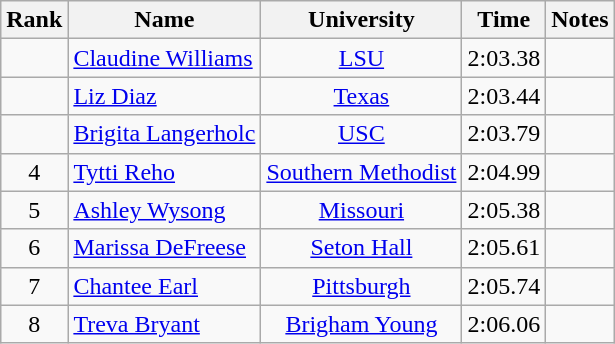<table class="wikitable sortable" style="text-align:center">
<tr>
<th>Rank</th>
<th>Name</th>
<th>University</th>
<th>Time</th>
<th>Notes</th>
</tr>
<tr>
<td></td>
<td align=left><a href='#'>Claudine Williams</a> </td>
<td><a href='#'>LSU</a></td>
<td>2:03.38</td>
<td></td>
</tr>
<tr>
<td></td>
<td align=left><a href='#'>Liz Diaz</a></td>
<td><a href='#'>Texas</a></td>
<td>2:03.44</td>
<td></td>
</tr>
<tr>
<td></td>
<td align=left><a href='#'>Brigita Langerholc</a> </td>
<td><a href='#'>USC</a></td>
<td>2:03.79</td>
<td></td>
</tr>
<tr>
<td>4</td>
<td align=left><a href='#'>Tytti Reho</a> </td>
<td><a href='#'>Southern Methodist</a></td>
<td>2:04.99</td>
<td></td>
</tr>
<tr>
<td>5</td>
<td align=left><a href='#'>Ashley Wysong</a></td>
<td><a href='#'>Missouri</a></td>
<td>2:05.38</td>
<td></td>
</tr>
<tr>
<td>6</td>
<td align=left><a href='#'>Marissa DeFreese</a></td>
<td><a href='#'>Seton Hall</a></td>
<td>2:05.61</td>
<td></td>
</tr>
<tr>
<td>7</td>
<td align=left><a href='#'>Chantee Earl</a></td>
<td><a href='#'>Pittsburgh</a></td>
<td>2:05.74</td>
<td></td>
</tr>
<tr>
<td>8</td>
<td align=left><a href='#'>Treva Bryant</a></td>
<td><a href='#'>Brigham Young</a></td>
<td>2:06.06</td>
<td></td>
</tr>
</table>
